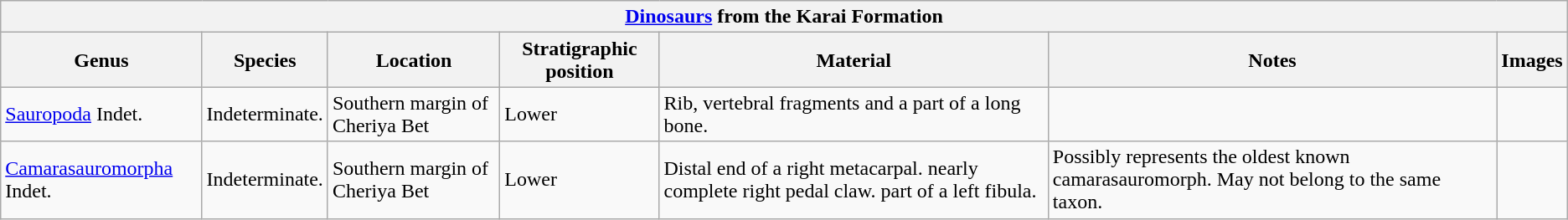<table class="wikitable" align="center">
<tr>
<th colspan="7" align="center"><a href='#'>Dinosaurs</a> <strong>from the Karai Formation</strong></th>
</tr>
<tr>
<th>Genus</th>
<th>Species</th>
<th>Location</th>
<th>Stratigraphic position</th>
<th>Material</th>
<th>Notes</th>
<th>Images</th>
</tr>
<tr>
<td><a href='#'>Sauropoda</a> Indet.</td>
<td>Indeterminate.</td>
<td>Southern margin of Cheriya Bet</td>
<td>Lower</td>
<td>Rib, vertebral fragments and a part of a long bone.</td>
<td></td>
<td></td>
</tr>
<tr>
<td><a href='#'>Camarasauromorpha</a> Indet.</td>
<td>Indeterminate.</td>
<td>Southern margin of Cheriya Bet</td>
<td>Lower</td>
<td>Distal end of a right metacarpal. nearly complete right pedal claw. part of a left fibula.</td>
<td>Possibly represents the oldest known camarasauromorph. May not belong to the same taxon.</td>
<td></td>
</tr>
</table>
